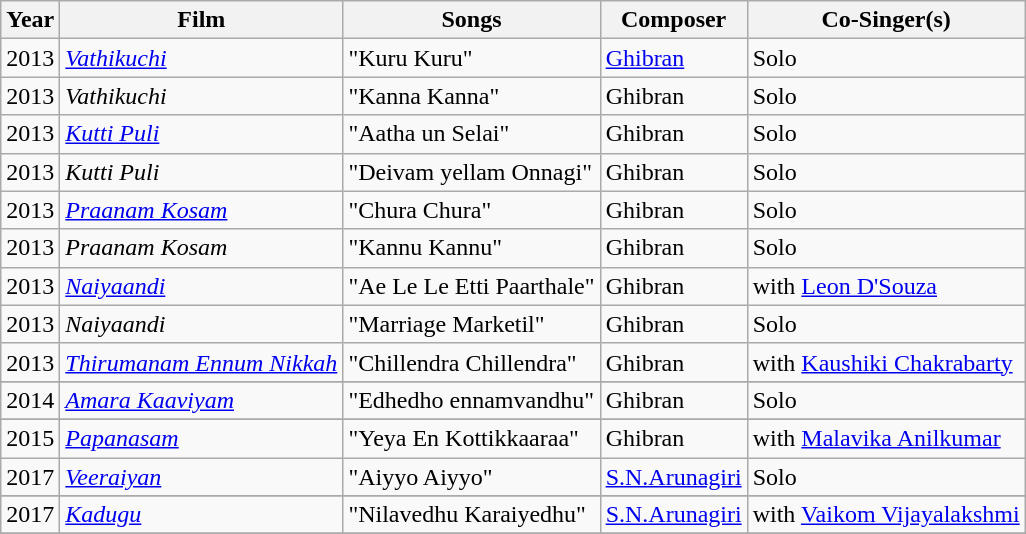<table class="wikitable" border="1">
<tr>
<th>Year</th>
<th>Film</th>
<th>Songs</th>
<th>Composer</th>
<th>Co-Singer(s)</th>
</tr>
<tr>
<td>2013</td>
<td><em><a href='#'>Vathikuchi</a></em></td>
<td>"Kuru Kuru"</td>
<td><a href='#'>Ghibran</a></td>
<td>Solo</td>
</tr>
<tr>
<td>2013</td>
<td><em>Vathikuchi</em></td>
<td>"Kanna Kanna"</td>
<td>Ghibran</td>
<td>Solo</td>
</tr>
<tr>
<td>2013</td>
<td><em><a href='#'>Kutti Puli</a></em></td>
<td>"Aatha un Selai"</td>
<td>Ghibran</td>
<td>Solo</td>
</tr>
<tr>
<td>2013</td>
<td><em>Kutti Puli</em></td>
<td>"Deivam yellam Onnagi"</td>
<td>Ghibran</td>
<td>Solo</td>
</tr>
<tr>
<td>2013</td>
<td><em><a href='#'>Praanam Kosam</a></em></td>
<td>"Chura Chura"</td>
<td>Ghibran</td>
<td>Solo</td>
</tr>
<tr>
<td>2013</td>
<td><em>Praanam Kosam</em></td>
<td>"Kannu Kannu"</td>
<td>Ghibran</td>
<td>Solo</td>
</tr>
<tr>
<td>2013</td>
<td><em><a href='#'>Naiyaandi</a></em></td>
<td>"Ae Le Le Etti Paarthale"</td>
<td>Ghibran</td>
<td>with <a href='#'>Leon D'Souza</a></td>
</tr>
<tr>
<td>2013</td>
<td><em>Naiyaandi</em></td>
<td>"Marriage Marketil"</td>
<td>Ghibran</td>
<td>Solo</td>
</tr>
<tr>
<td>2013</td>
<td><em><a href='#'>Thirumanam Ennum Nikkah</a></em></td>
<td>"Chillendra Chillendra"</td>
<td>Ghibran</td>
<td>with <a href='#'>Kaushiki Chakrabarty</a></td>
</tr>
<tr>
</tr>
<tr>
<td>2014</td>
<td><em><a href='#'>Amara Kaaviyam</a></em></td>
<td>"Edhedho ennamvandhu"</td>
<td>Ghibran</td>
<td>Solo</td>
</tr>
<tr>
</tr>
<tr>
<td>2015</td>
<td><em><a href='#'>Papanasam</a></em></td>
<td>"Yeya En Kottikkaaraa"</td>
<td>Ghibran</td>
<td>with <a href='#'>Malavika Anilkumar</a></td>
</tr>
<tr>
<td>2017</td>
<td><em><a href='#'>Veeraiyan</a></em></td>
<td>"Aiyyo Aiyyo"</td>
<td><a href='#'>S.N.Arunagiri</a></td>
<td>Solo</td>
</tr>
<tr>
</tr>
<tr>
<td>2017</td>
<td><em><a href='#'>Kadugu</a></em></td>
<td>"Nilavedhu Karaiyedhu"</td>
<td><a href='#'>S.N.Arunagiri</a></td>
<td>with <a href='#'>Vaikom Vijayalakshmi</a></td>
</tr>
<tr>
</tr>
</table>
